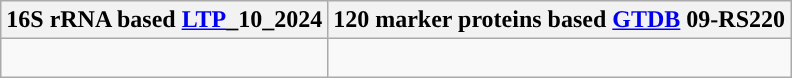<table class="wikitable">
<tr>
<th colspan=1>16S rRNA based <a href='#'>LTP</a>_10_2024</th>
<th colspan=1>120 marker proteins based <a href='#'>GTDB</a> 09-RS220</th>
</tr>
<tr>
<td style="vertical-align:top"><br></td>
<td><br></td>
</tr>
</table>
